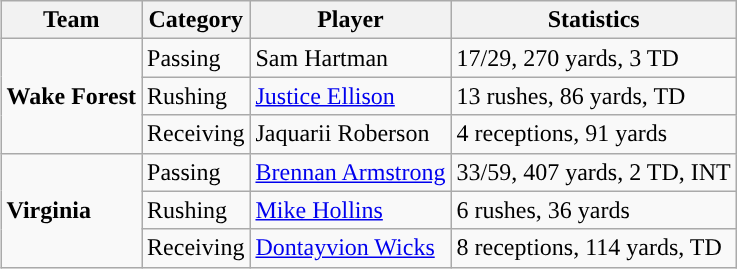<table class="wikitable" style="float: right;">
<tr>
<th>Team</th>
<th>Category</th>
<th>Player</th>
<th>Statistics</th>
</tr>
<tr>
<td rowspan=3><strong>Wake Forest</strong></td>
<td>Passing</td>
<td>Sam Hartman</td>
<td>17/29, 270 yards, 3 TD</td>
</tr>
<tr>
<td>Rushing</td>
<td><a href='#'>Justice Ellison</a></td>
<td>13 rushes, 86 yards, TD</td>
</tr>
<tr>
<td>Receiving</td>
<td>Jaquarii Roberson</td>
<td>4 receptions, 91 yards</td>
</tr>
<tr>
<td rowspan=3><strong>Virginia</strong></td>
<td>Passing</td>
<td><a href='#'>Brennan Armstrong</a></td>
<td>33/59, 407 yards, 2 TD, INT</td>
</tr>
<tr>
<td>Rushing</td>
<td><a href='#'>Mike Hollins</a></td>
<td>6 rushes, 36 yards</td>
</tr>
<tr>
<td>Receiving</td>
<td><a href='#'>Dontayvion Wicks</a></td>
<td>8 receptions, 114 yards, TD</td>
</tr>
</table>
